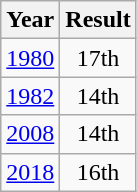<table class="wikitable" style="text-align:center">
<tr>
<th>Year</th>
<th>Result</th>
</tr>
<tr>
<td><a href='#'>1980</a></td>
<td>17th</td>
</tr>
<tr>
<td><a href='#'>1982</a></td>
<td>14th</td>
</tr>
<tr>
<td><a href='#'>2008</a></td>
<td>14th</td>
</tr>
<tr>
<td><a href='#'>2018</a></td>
<td>16th</td>
</tr>
</table>
